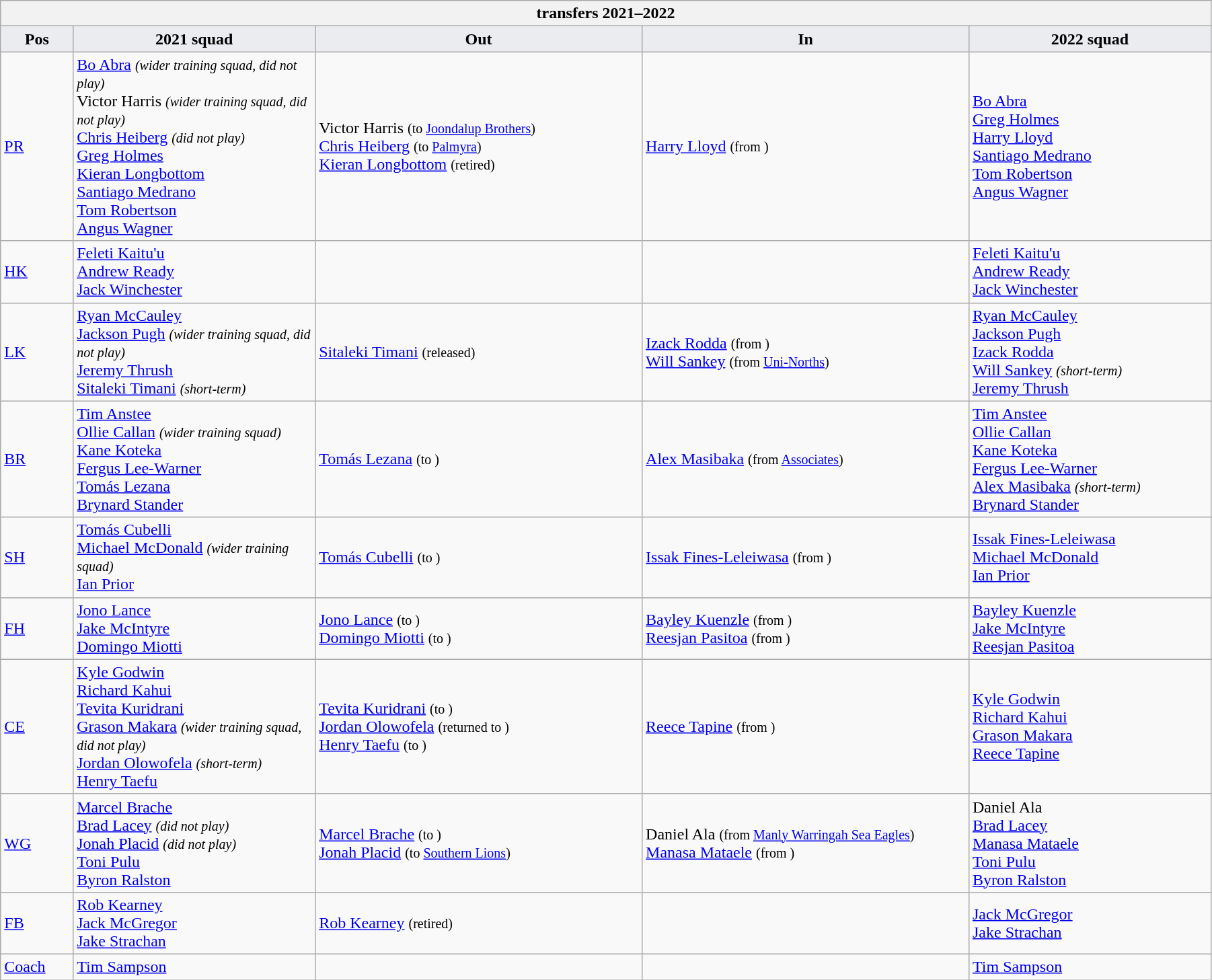<table class="wikitable" style="text-align: left; width:95%">
<tr>
<th colspan="100%"> transfers 2021–2022</th>
</tr>
<tr>
<th style="background:#ebecf0; width:6%;">Pos</th>
<th style="background:#ebecf0; width:20%;">2021 squad</th>
<th style="background:#ebecf0; width:27%;">Out</th>
<th style="background:#ebecf0; width:27%;">In</th>
<th style="background:#ebecf0; width:20%;">2022 squad</th>
</tr>
<tr>
<td><a href='#'>PR</a></td>
<td> <a href='#'>Bo Abra</a> <small><em>(wider training squad, did not play)</em></small> <br> Victor Harris <small><em>(wider training squad, did not play)</em></small> <br> <a href='#'>Chris Heiberg</a> <small><em>(did not play)</em></small> <br> <a href='#'>Greg Holmes</a> <br> <a href='#'>Kieran Longbottom</a> <br> <a href='#'>Santiago Medrano</a> <br> <a href='#'>Tom Robertson</a> <br> <a href='#'>Angus Wagner</a></td>
<td>  Victor Harris <small>(to <a href='#'>Joondalup Brothers</a>)</small> <br>  <a href='#'>Chris Heiberg</a> <small>(to <a href='#'>Palmyra</a>)</small> <br>  <a href='#'>Kieran Longbottom</a> <small>(retired)</small></td>
<td>  <a href='#'>Harry Lloyd</a> <small>(from )</small></td>
<td> <a href='#'>Bo Abra</a> <br> <a href='#'>Greg Holmes</a> <br> <a href='#'>Harry Lloyd</a> <br> <a href='#'>Santiago Medrano</a> <br> <a href='#'>Tom Robertson</a> <br> <a href='#'>Angus Wagner</a></td>
</tr>
<tr>
<td><a href='#'>HK</a></td>
<td> <a href='#'>Feleti Kaitu'u</a> <br> <a href='#'>Andrew Ready</a> <br> <a href='#'>Jack Winchester</a></td>
<td></td>
<td></td>
<td> <a href='#'>Feleti Kaitu'u</a> <br> <a href='#'>Andrew Ready</a> <br> <a href='#'>Jack Winchester</a></td>
</tr>
<tr>
<td><a href='#'>LK</a></td>
<td> <a href='#'>Ryan McCauley</a> <br> <a href='#'>Jackson Pugh</a> <small><em>(wider training squad, did not play)</em></small> <br> <a href='#'>Jeremy Thrush</a> <br> <a href='#'>Sitaleki Timani</a> <small><em>(short-term)</em></small></td>
<td>  <a href='#'>Sitaleki Timani</a> <small>(released)</small></td>
<td>  <a href='#'>Izack Rodda</a> <small>(from )</small> <br>  <a href='#'>Will Sankey</a> <small>(from <a href='#'>Uni-Norths</a>)</small></td>
<td> <a href='#'>Ryan McCauley</a> <br> <a href='#'>Jackson Pugh</a> <br> <a href='#'>Izack Rodda</a> <br> <a href='#'>Will Sankey</a> <small><em>(short-term)</em></small> <br> <a href='#'>Jeremy Thrush</a></td>
</tr>
<tr>
<td><a href='#'>BR</a></td>
<td> <a href='#'>Tim Anstee</a> <br> <a href='#'>Ollie Callan</a> <small><em>(wider training squad)</em></small> <br> <a href='#'>Kane Koteka</a> <br> <a href='#'>Fergus Lee-Warner</a> <br> <a href='#'>Tomás Lezana</a> <br> <a href='#'>Brynard Stander</a></td>
<td>  <a href='#'>Tomás Lezana</a> <small>(to )</small></td>
<td>  <a href='#'>Alex Masibaka</a> <small>(from <a href='#'>Associates</a>)</small></td>
<td> <a href='#'>Tim Anstee</a> <br> <a href='#'>Ollie Callan</a> <br> <a href='#'>Kane Koteka</a> <br> <a href='#'>Fergus Lee-Warner</a> <br> <a href='#'>Alex Masibaka</a> <small><em>(short-term)</em></small> <br> <a href='#'>Brynard Stander</a></td>
</tr>
<tr>
<td><a href='#'>SH</a></td>
<td> <a href='#'>Tomás Cubelli</a> <br> <a href='#'>Michael McDonald</a> <small><em>(wider training squad)</em></small> <br> <a href='#'>Ian Prior</a></td>
<td>  <a href='#'>Tomás Cubelli</a> <small>(to )</small></td>
<td>  <a href='#'>Issak Fines-Leleiwasa</a> <small>(from )</small></td>
<td> <a href='#'>Issak Fines-Leleiwasa</a> <br> <a href='#'>Michael McDonald</a> <br> <a href='#'>Ian Prior</a></td>
</tr>
<tr>
<td><a href='#'>FH</a></td>
<td> <a href='#'>Jono Lance</a> <br> <a href='#'>Jake McIntyre</a> <br> <a href='#'>Domingo Miotti</a></td>
<td>  <a href='#'>Jono Lance</a> <small>(to )</small> <br>  <a href='#'>Domingo Miotti</a> <small>(to )</small></td>
<td>  <a href='#'>Bayley Kuenzle</a> <small>(from )</small> <br>  <a href='#'>Reesjan Pasitoa</a> <small>(from )</small></td>
<td> <a href='#'>Bayley Kuenzle</a> <br> <a href='#'>Jake McIntyre</a> <br> <a href='#'>Reesjan Pasitoa</a></td>
</tr>
<tr>
<td><a href='#'>CE</a></td>
<td> <a href='#'>Kyle Godwin</a> <br> <a href='#'>Richard Kahui</a> <br> <a href='#'>Tevita Kuridrani</a>  <br> <a href='#'>Grason Makara</a> <small><em>(wider training squad, did not play)</em></small> <br> <a href='#'>Jordan Olowofela</a> <small><em>(short-term)</em></small> <br> <a href='#'>Henry Taefu</a></td>
<td>  <a href='#'>Tevita Kuridrani</a> <small>(to )</small> <br>  <a href='#'>Jordan Olowofela</a> <small>(returned to )</small> <br>  <a href='#'>Henry Taefu</a> <small>(to )</small></td>
<td>  <a href='#'>Reece Tapine</a> <small>(from )</small></td>
<td> <a href='#'>Kyle Godwin</a> <br> <a href='#'>Richard Kahui</a> <br> <a href='#'>Grason Makara</a> <br> <a href='#'>Reece Tapine</a></td>
</tr>
<tr>
<td><a href='#'>WG</a></td>
<td> <a href='#'>Marcel Brache</a> <br> <a href='#'>Brad Lacey</a> <small><em>(did not play)</em></small> <br> <a href='#'>Jonah Placid</a> <small><em>(did not play)</em></small> <br> <a href='#'>Toni Pulu</a> <br> <a href='#'>Byron Ralston</a></td>
<td>  <a href='#'>Marcel Brache</a> <small>(to )</small> <br>  <a href='#'>Jonah Placid</a> <small>(to <a href='#'>Southern Lions</a>)</small></td>
<td>  Daniel Ala <small>(from <a href='#'>Manly Warringah Sea Eagles</a>)</small> <br>  <a href='#'>Manasa Mataele</a> <small>(from )</small></td>
<td> Daniel Ala <br> <a href='#'>Brad Lacey</a> <br> <a href='#'>Manasa Mataele</a> <br> <a href='#'>Toni Pulu</a> <br> <a href='#'>Byron Ralston</a></td>
</tr>
<tr>
<td><a href='#'>FB</a></td>
<td> <a href='#'>Rob Kearney</a> <br> <a href='#'>Jack McGregor</a> <br> <a href='#'>Jake Strachan</a></td>
<td>  <a href='#'>Rob Kearney</a> <small>(retired)</small></td>
<td></td>
<td> <a href='#'>Jack McGregor</a> <br> <a href='#'>Jake Strachan</a></td>
</tr>
<tr>
<td><a href='#'>Coach</a></td>
<td> <a href='#'>Tim Sampson</a></td>
<td></td>
<td></td>
<td> <a href='#'>Tim Sampson</a></td>
</tr>
</table>
